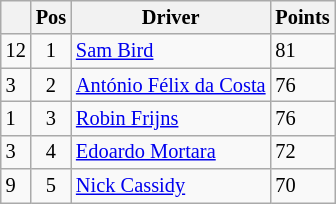<table class="wikitable" style="font-size: 85%;">
<tr>
<th></th>
<th>Pos</th>
<th>Driver</th>
<th>Points</th>
</tr>
<tr>
<td align="left"> 12</td>
<td align="center">1</td>
<td> <a href='#'>Sam Bird</a></td>
<td align="left">81</td>
</tr>
<tr>
<td align="left"> 3</td>
<td align="center">2</td>
<td> <a href='#'>António Félix da Costa</a></td>
<td align="left">76</td>
</tr>
<tr>
<td align="left"> 1</td>
<td align="center">3</td>
<td> <a href='#'>Robin Frijns</a></td>
<td align="left">76</td>
</tr>
<tr>
<td align="left"> 3</td>
<td align="center">4</td>
<td> <a href='#'>Edoardo Mortara</a></td>
<td align="left">72</td>
</tr>
<tr>
<td align="left"> 9</td>
<td align="center">5</td>
<td> <a href='#'>Nick Cassidy</a></td>
<td align="left">70</td>
</tr>
</table>
